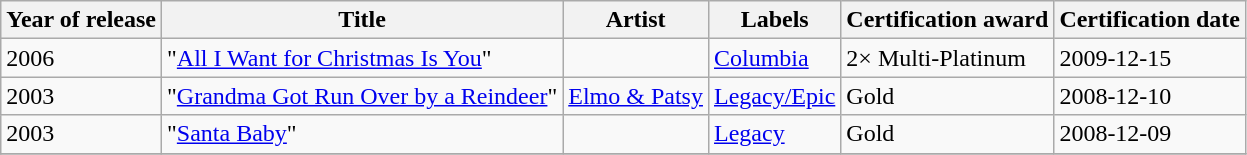<table class="wikitable sortable">
<tr>
<th>Year of release</th>
<th>Title</th>
<th>Artist</th>
<th>Labels</th>
<th>Certification award</th>
<th>Certification date</th>
</tr>
<tr>
<td>2006</td>
<td>"<a href='#'>All I Want for Christmas Is You</a>"</td>
<td></td>
<td><a href='#'>Columbia</a></td>
<td>2× Multi-Platinum</td>
<td>2009-12-15</td>
</tr>
<tr>
<td>2003</td>
<td>"<a href='#'>Grandma Got Run Over by a Reindeer</a>"</td>
<td><a href='#'>Elmo & Patsy</a></td>
<td><a href='#'>Legacy/Epic</a></td>
<td>Gold</td>
<td>2008-12-10</td>
</tr>
<tr>
<td>2003</td>
<td>"<a href='#'>Santa Baby</a>"</td>
<td></td>
<td><a href='#'>Legacy</a></td>
<td>Gold</td>
<td>2008-12-09</td>
</tr>
<tr>
</tr>
</table>
